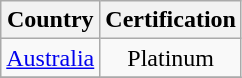<table class="wikitable">
<tr>
<th style="text-align:center;">Country</th>
<th style="text-align:center;">Certification</th>
</tr>
<tr>
<td style="text-align:center;"><a href='#'>Australia</a></td>
<td style="text-align:center;">Platinum</td>
</tr>
<tr>
</tr>
</table>
